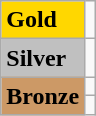<table class="wikitable">
<tr>
<td bgcolor="gold"><strong>Gold</strong></td>
<td></td>
</tr>
<tr>
<td bgcolor="silver"><strong>Silver</strong></td>
<td></td>
</tr>
<tr>
<td rowspan="2" bgcolor="#cc9966"><strong>Bronze</strong></td>
<td></td>
</tr>
<tr>
<td></td>
</tr>
</table>
